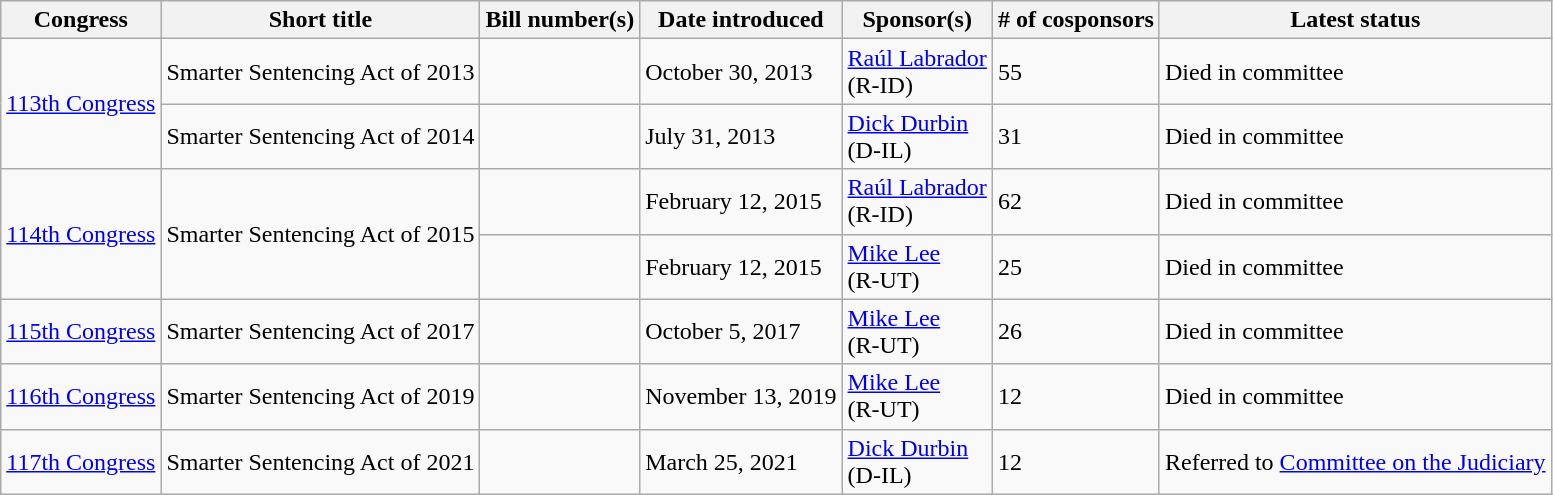<table class="wikitable">
<tr>
<th>Congress</th>
<th>Short title</th>
<th>Bill number(s)</th>
<th>Date introduced</th>
<th>Sponsor(s)</th>
<th># of cosponsors</th>
<th>Latest status</th>
</tr>
<tr>
<td rowspan=2><a href='#'>113th Congress</a></td>
<td>Smarter Sentencing Act of 2013</td>
<td></td>
<td>October 30, 2013</td>
<td><a href='#'>Raúl Labrador</a><br>(R-ID)</td>
<td>55</td>
<td>Died in committee</td>
</tr>
<tr>
<td>Smarter Sentencing Act of 2014</td>
<td></td>
<td>July 31, 2013</td>
<td><a href='#'>Dick Durbin</a><br>(D-IL)</td>
<td>31</td>
<td>Died in committee</td>
</tr>
<tr>
<td rowspan=2><a href='#'>114th Congress</a></td>
<td rowspan=2>Smarter Sentencing Act of 2015</td>
<td></td>
<td>February 12, 2015</td>
<td><a href='#'>Raúl Labrador</a><br>(R-ID)</td>
<td>62</td>
<td>Died in committee</td>
</tr>
<tr>
<td></td>
<td>February 12, 2015</td>
<td><a href='#'>Mike Lee</a><br>(R-UT)</td>
<td>25</td>
<td>Died in committee</td>
</tr>
<tr>
<td><a href='#'>115th Congress</a></td>
<td>Smarter Sentencing Act of 2017</td>
<td></td>
<td>October 5, 2017</td>
<td><a href='#'>Mike Lee</a><br>(R-UT)</td>
<td>26</td>
<td>Died in committee</td>
</tr>
<tr>
<td><a href='#'>116th Congress</a></td>
<td>Smarter Sentencing Act of 2019</td>
<td></td>
<td>November 13, 2019</td>
<td><a href='#'>Mike Lee</a><br>(R-UT)</td>
<td>12</td>
<td>Died in committee</td>
</tr>
<tr>
<td><a href='#'>117th Congress</a></td>
<td>Smarter Sentencing Act of 2021</td>
<td></td>
<td>March 25, 2021</td>
<td><a href='#'>Dick Durbin</a><br>(D-IL)</td>
<td>12</td>
<td>Referred to <a href='#'>Committee on the Judiciary</a></td>
</tr>
</table>
